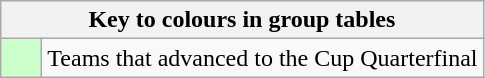<table class="wikitable" style="text-align: center;">
<tr>
<th colspan=2>Key to colours in group tables</th>
</tr>
<tr>
<td style="background:#cfc; width:20px;"></td>
<td align=left>Teams that advanced to the Cup Quarterfinal</td>
</tr>
</table>
